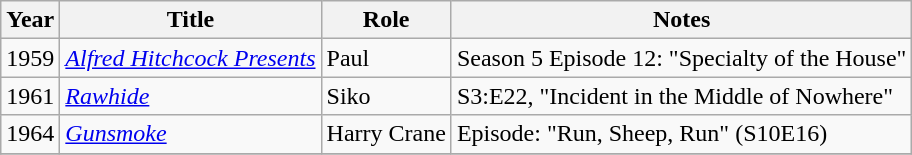<table class="wikitable">
<tr>
<th>Year</th>
<th>Title</th>
<th>Role</th>
<th>Notes</th>
</tr>
<tr>
<td>1959</td>
<td><em><a href='#'>Alfred Hitchcock Presents</a></em></td>
<td>Paul</td>
<td>Season 5 Episode 12: "Specialty of the House"</td>
</tr>
<tr>
<td>1961</td>
<td><em><a href='#'>Rawhide</a></em></td>
<td>Siko</td>
<td>S3:E22, "Incident in the Middle of Nowhere"</td>
</tr>
<tr>
<td>1964</td>
<td><em><a href='#'>Gunsmoke</a></em></td>
<td>Harry Crane</td>
<td>Episode: "Run, Sheep, Run" (S10E16)</td>
</tr>
<tr>
</tr>
</table>
